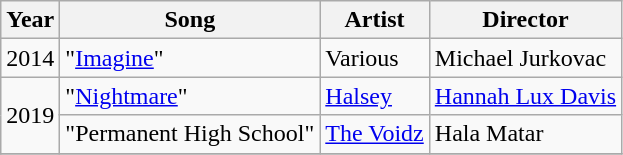<table class="wikitable sortable">
<tr>
<th>Year</th>
<th>Song</th>
<th>Artist</th>
<th>Director</th>
</tr>
<tr>
<td>2014</td>
<td>"<a href='#'>Imagine</a>" </td>
<td>Various</td>
<td>Michael Jurkovac</td>
</tr>
<tr>
<td rowspan=2>2019</td>
<td>"<a href='#'>Nightmare</a>"</td>
<td><a href='#'>Halsey</a></td>
<td><a href='#'>Hannah Lux Davis</a></td>
</tr>
<tr>
<td>"Permanent High School"</td>
<td><a href='#'>The Voidz</a></td>
<td>Hala Matar</td>
</tr>
<tr>
</tr>
</table>
